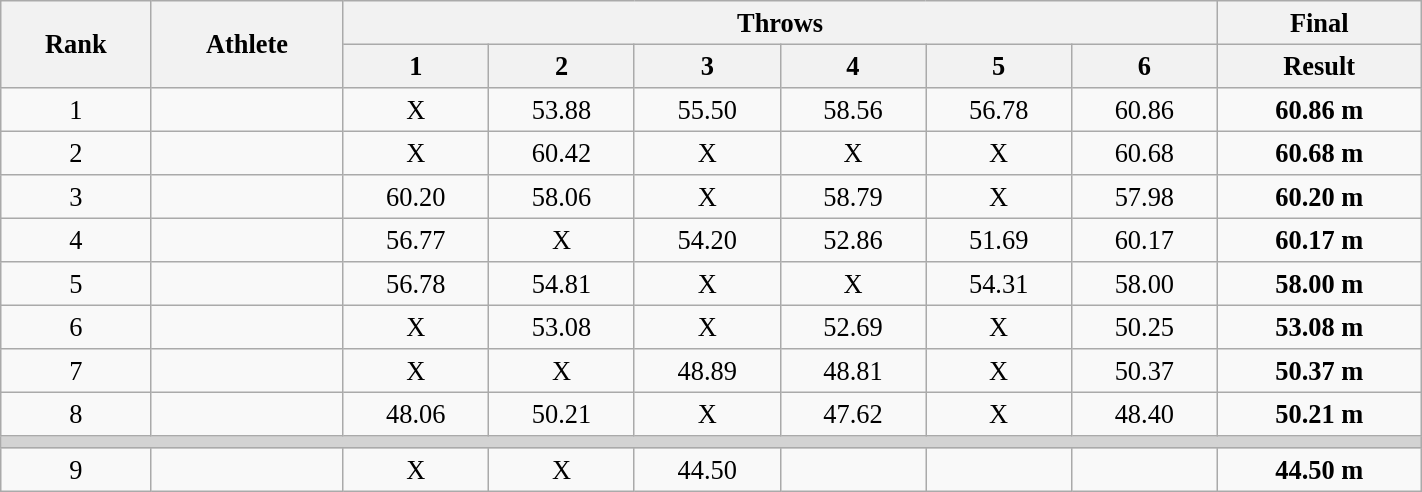<table class="wikitable" style=" text-align:center; font-size:110%;" width="75%">
<tr>
<th rowspan="2">Rank</th>
<th rowspan="2">Athlete</th>
<th colspan="6">Throws</th>
<th>Final</th>
</tr>
<tr>
<th>1</th>
<th>2</th>
<th>3</th>
<th>4</th>
<th>5</th>
<th>6</th>
<th>Result</th>
</tr>
<tr>
<td>1</td>
<td align=left></td>
<td>X</td>
<td>53.88</td>
<td>55.50</td>
<td>58.56</td>
<td>56.78</td>
<td>60.86</td>
<td><strong>60.86 m</strong></td>
</tr>
<tr>
<td>2</td>
<td align=left></td>
<td>X</td>
<td>60.42</td>
<td>X</td>
<td>X</td>
<td>X</td>
<td>60.68</td>
<td><strong>60.68 m</strong></td>
</tr>
<tr>
<td>3</td>
<td align=left></td>
<td>60.20</td>
<td>58.06</td>
<td>X</td>
<td>58.79</td>
<td>X</td>
<td>57.98</td>
<td><strong>60.20 m</strong></td>
</tr>
<tr>
<td>4</td>
<td align=left></td>
<td>56.77</td>
<td>X</td>
<td>54.20</td>
<td>52.86</td>
<td>51.69</td>
<td>60.17</td>
<td><strong>60.17 m</strong></td>
</tr>
<tr>
<td>5</td>
<td align=left></td>
<td>56.78</td>
<td>54.81</td>
<td>X</td>
<td>X</td>
<td>54.31</td>
<td>58.00</td>
<td><strong>58.00 m   </strong></td>
</tr>
<tr>
<td>6</td>
<td align=left></td>
<td>X</td>
<td>53.08</td>
<td>X</td>
<td>52.69</td>
<td>X</td>
<td>50.25</td>
<td><strong>53.08 m</strong></td>
</tr>
<tr>
<td>7</td>
<td align=left></td>
<td>X</td>
<td>X</td>
<td>48.89</td>
<td>48.81</td>
<td>X</td>
<td>50.37</td>
<td><strong>50.37 m</strong></td>
</tr>
<tr>
<td>8</td>
<td align=left></td>
<td>48.06</td>
<td>50.21</td>
<td>X</td>
<td>47.62</td>
<td>X</td>
<td>48.40</td>
<td><strong>50.21 m</strong></td>
</tr>
<tr>
<td colspan=9 bgcolor=lightgray></td>
</tr>
<tr>
<td>9</td>
<td align=left></td>
<td>X</td>
<td>X</td>
<td>44.50</td>
<td></td>
<td></td>
<td></td>
<td><strong>44.50 m</strong></td>
</tr>
</table>
